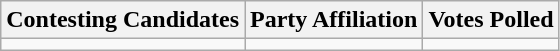<table class="wikitable sortable">
<tr>
<th>Contesting Candidates</th>
<th>Party Affiliation</th>
<th>Votes Polled</th>
</tr>
<tr>
<td></td>
<td></td>
<td></td>
</tr>
</table>
